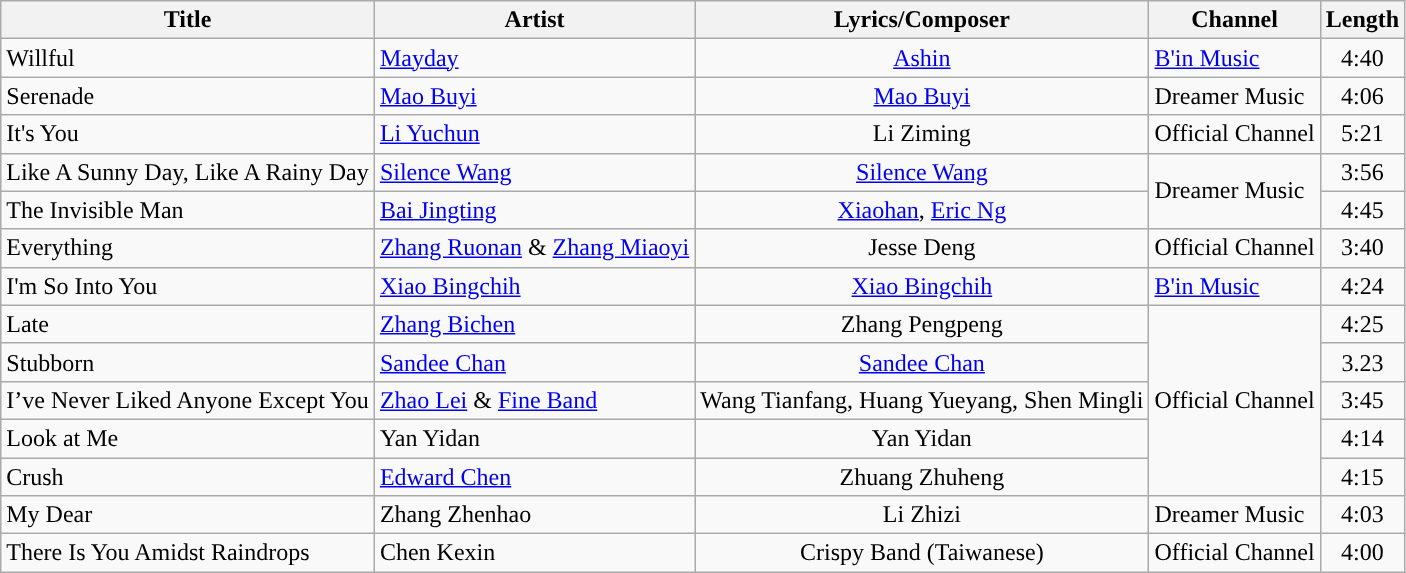<table class="wikitable sortable plainrowheaders">
<tr>
<th scope="col">Title</th>
<th scope="col">Artist</th>
<th scope="col">Lyrics/Composer</th>
<th scope="col">Channel</th>
<th scope="col" class="unsortable">Length</th>
</tr>
<tr>
<td>Willful <br></td>
<td><a href='#'>Mayday</a></td>
<td style="text-align: center;"><a href='#'>Ashin</a></td>
<td><a href='#'>B'in Music</a></td>
<td style="text-align: center;">4:40</td>
</tr>
<tr>
<td>Serenade</td>
<td><a href='#'>Mao Buyi</a></td>
<td style="text-align: center;"><a href='#'>Mao Buyi</a></td>
<td>Dreamer Music</td>
<td style="text-align: center;">4:06</td>
</tr>
<tr>
<td>It's You <br></td>
<td><a href='#'>Li Yuchun</a></td>
<td style="text-align: center;">Li Ziming</td>
<td>Official Channel</td>
<td style="text-align: center;">5:21</td>
</tr>
<tr>
<td>Like A Sunny Day, Like A Rainy Day</td>
<td><a href='#'>Silence Wang</a></td>
<td style="text-align: center;"><a href='#'>Silence Wang</a></td>
<td rowspan=2>Dreamer Music</td>
<td style="text-align: center;">3:56</td>
</tr>
<tr>
<td>The Invisible Man</td>
<td><a href='#'>Bai Jingting</a></td>
<td style="text-align: center;"><a href='#'>Xiaohan</a>, <a href='#'>Eric Ng</a></td>
<td style="text-align: center;">4:45</td>
</tr>
<tr>
<td>Everything</td>
<td><a href='#'>Zhang Ruonan</a> & <a href='#'>Zhang Miaoyi</a></td>
<td style="text-align: center;">Jesse Deng</td>
<td>Official Channel</td>
<td style="text-align: center;">3:40</td>
</tr>
<tr>
<td>I'm So Into You</td>
<td><a href='#'>Xiao Bingchih</a></td>
<td style="text-align: center;"><a href='#'>Xiao Bingchih</a></td>
<td><a href='#'>B'in Music</a></td>
<td style="text-align: center;">4:24</td>
</tr>
<tr>
<td>Late</td>
<td><a href='#'>Zhang Bichen</a></td>
<td style="text-align: center;">Zhang Pengpeng</td>
<td rowspan=5>Official Channel</td>
<td style="text-align: center;">4:25</td>
</tr>
<tr>
<td>Stubborn</td>
<td><a href='#'>Sandee Chan</a></td>
<td style="text-align: center;"><a href='#'>Sandee Chan</a></td>
<td style="text-align: center;">3.23</td>
</tr>
<tr>
<td>I’ve Never Liked Anyone Except You</td>
<td><a href='#'>Zhao Lei</a> & <a href='#'>Fine Band</a></td>
<td style="text-align: center;">Wang Tianfang, Huang Yueyang, Shen Mingli</td>
<td style="text-align: center;">3:45</td>
</tr>
<tr>
<td>Look at Me</td>
<td>Yan Yidan</td>
<td style="text-align: center;">Yan Yidan</td>
<td style="text-align: center;">4:14</td>
</tr>
<tr>
<td>Crush</td>
<td><a href='#'>Edward Chen</a></td>
<td style="text-align: center;">Zhuang Zhuheng</td>
<td style="text-align: center;">4:15</td>
</tr>
<tr>
<td>My Dear</td>
<td>Zhang Zhenhao</td>
<td style="text-align: center;">Li Zhizi</td>
<td>Dreamer Music</td>
<td style="text-align: center;">4:03</td>
</tr>
<tr>
<td>There Is You Amidst Raindrops</td>
<td>Chen Kexin</td>
<td style="text-align: center;">Crispy Band (Taiwanese)</td>
<td>Official Channel</td>
<td style="text-align: center;">4:00</td>
</tr>
</table>
